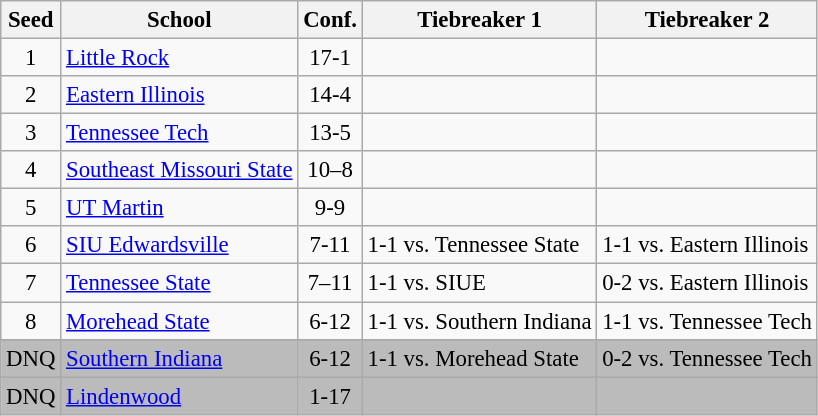<table class="wikitable" style="font-size:95%; text-align:center">
<tr>
<th>Seed</th>
<th>School</th>
<th>Conf.</th>
<th>Tiebreaker 1</th>
<th>Tiebreaker 2</th>
</tr>
<tr>
<td>1</td>
<td align="left"><a href='#'>Little Rock</a></td>
<td>17-1</td>
<td align="left"></td>
<td align="left"></td>
</tr>
<tr>
<td>2</td>
<td align="left"><a href='#'>Eastern Illinois</a></td>
<td>14-4</td>
<td align="left"></td>
<td align="left"></td>
</tr>
<tr>
<td>3</td>
<td align="left"><a href='#'>Tennessee Tech</a></td>
<td>13-5</td>
<td align="left"></td>
<td align="left"></td>
</tr>
<tr>
<td>4</td>
<td align="left"><a href='#'>Southeast Missouri State</a></td>
<td>10–8</td>
<td align="left"></td>
<td align="left"></td>
</tr>
<tr>
<td>5</td>
<td align="left"><a href='#'>UT Martin</a></td>
<td>9-9</td>
<td align="left"></td>
<td align="left"></td>
</tr>
<tr>
<td>6</td>
<td align="left"><a href='#'>SIU Edwardsville</a></td>
<td>7-11</td>
<td align="left">1-1 vs. Tennessee State</td>
<td align="left">1-1 vs. Eastern Illinois</td>
</tr>
<tr>
<td>7</td>
<td align="left"><a href='#'>Tennessee State</a></td>
<td>7–11</td>
<td align="left">1-1 vs. SIUE</td>
<td align="left">0-2 vs. Eastern Illinois</td>
</tr>
<tr>
<td>8</td>
<td align="left"><a href='#'>Morehead State</a></td>
<td>6-12</td>
<td align="left">1-1 vs. Southern Indiana</td>
<td align="left">1-1 vs. Tennessee Tech</td>
</tr>
<tr>
</tr>
<tr bgcolor="#bbbbbb">
<td>DNQ</td>
<td align="left"><a href='#'>Southern Indiana</a></td>
<td>6-12</td>
<td align="left">1-1 vs. Morehead State</td>
<td align="left">0-2 vs. Tennessee Tech</td>
</tr>
<tr>
</tr>
<tr bgcolor="#bbbbbb">
<td>DNQ</td>
<td align="left"><a href='#'>Lindenwood</a></td>
<td>1-17</td>
<td></td>
<td></td>
</tr>
</table>
